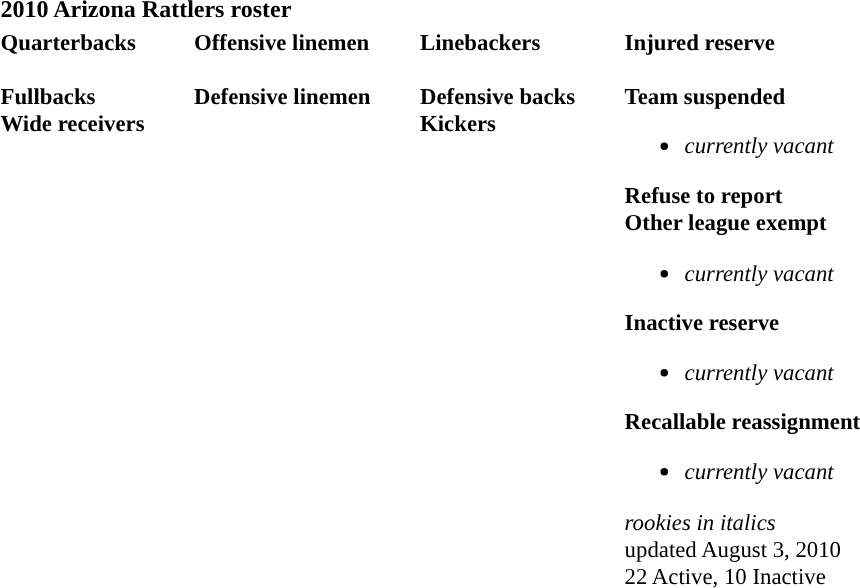<table class="toccolours" style="text-align: left;">
<tr>
<th colspan=7><strong>2010 Arizona Rattlers roster</strong></th>
</tr>
<tr>
<td style="font-size: 95%;" valign="top"><strong>Quarterbacks</strong><br>
<br><strong>Fullbacks</strong>
<br><strong>Wide receivers</strong>



</td>
<td style="width: 25px;"></td>
<td style="font-size: 95%;" valign="top"><strong>Offensive linemen</strong><br>


<br><strong>Defensive linemen</strong>



</td>
<td style="width: 25px;"></td>
<td style="font-size: 95%;" valign="top"><strong>Linebackers</strong><br>
<br><strong>Defensive backs</strong>



<br><strong>Kickers</strong>
</td>
<td style="width: 25px;"></td>
<td style="font-size: 95%;" valign="top"><strong>Injured reserve</strong><br>



<br><strong>Team suspended</strong><ul><li><em>currently vacant</em></li></ul><strong>Refuse to report</strong>



<br><strong>Other league exempt</strong><ul><li><em>currently vacant</em></li></ul><strong>Inactive reserve</strong><ul><li><em>currently vacant</em></li></ul><strong>Recallable reassignment</strong><ul><li><em>currently vacant</em></li></ul>
<em>rookies in italics</em><br>
<span></span> updated August 3, 2010<br>
22 Active, 10 Inactive
</td>
</tr>
<tr>
</tr>
</table>
